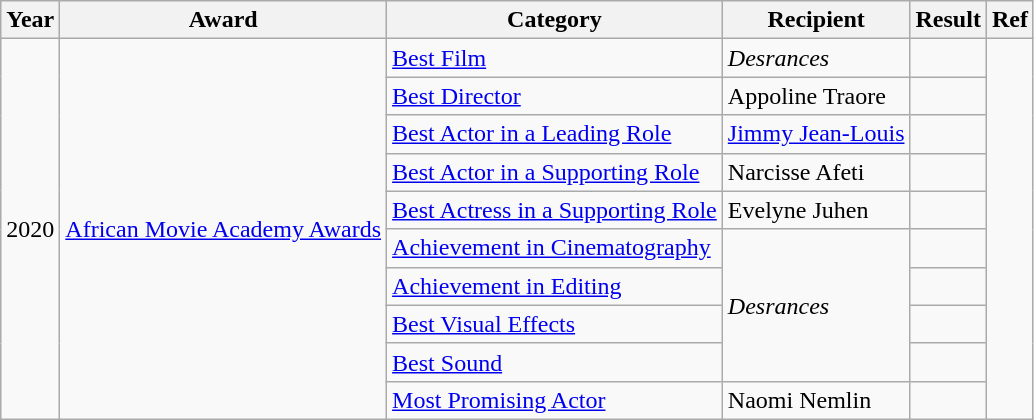<table class="wikitable">
<tr>
<th>Year</th>
<th>Award</th>
<th>Category</th>
<th>Recipient</th>
<th>Result</th>
<th>Ref</th>
</tr>
<tr>
<td rowspan="10">2020</td>
<td rowspan="10"><a href='#'>African Movie Academy Awards</a></td>
<td><a href='#'>Best Film</a></td>
<td><em>Desrances</em></td>
<td></td>
<td rowspan="10"></td>
</tr>
<tr>
<td><a href='#'>Best Director</a></td>
<td>Appoline Traore</td>
<td></td>
</tr>
<tr>
<td><a href='#'>Best Actor in a Leading Role</a></td>
<td><a href='#'>Jimmy Jean-Louis</a></td>
<td></td>
</tr>
<tr>
<td><a href='#'>Best Actor in a Supporting Role</a></td>
<td>Narcisse Afeti</td>
<td></td>
</tr>
<tr>
<td><a href='#'>Best Actress in a Supporting Role</a></td>
<td>Evelyne Juhen</td>
<td></td>
</tr>
<tr>
<td><a href='#'>Achievement in Cinematography</a></td>
<td rowspan="4"><em>Desrances</em></td>
<td></td>
</tr>
<tr>
<td><a href='#'>Achievement in Editing</a></td>
<td></td>
</tr>
<tr>
<td><a href='#'>Best Visual Effects</a></td>
<td></td>
</tr>
<tr>
<td><a href='#'>Best Sound</a></td>
<td></td>
</tr>
<tr>
<td><a href='#'>Most Promising Actor</a></td>
<td>Naomi Nemlin</td>
<td></td>
</tr>
</table>
